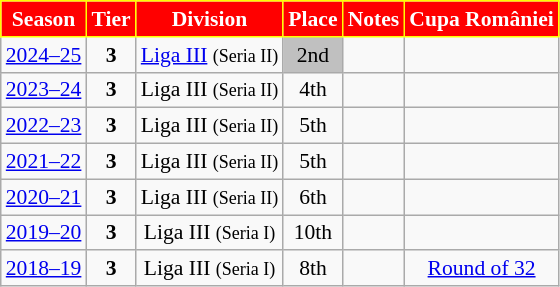<table class="wikitable" style="text-align:center; font-size:90%">
<tr>
<th style="background:#FF0000;color:#FFFFFF;border:1px solid #FFFF00;">Season</th>
<th style="background:#FF0000;color:#FFFFFF;border:1px solid #FFFF00;">Tier</th>
<th style="background:#FF0000;color:#FFFFFF;border:1px solid #FFFF00;">Division</th>
<th style="background:#FF0000;color:#FFFFFF;border:1px solid #FFFF00;">Place</th>
<th style="background:#FF0000;color:#FFFFFF;border:1px solid #FFFF00;">Notes</th>
<th style="background:#FF0000;color:#FFFFFF;border:1px solid #FFFF00;">Cupa României</th>
</tr>
<tr>
<td><a href='#'>2024–25</a></td>
<td><strong>3</strong></td>
<td><a href='#'>Liga III</a> <small>(Seria II)</small></td>
<td align=center bgcolor=silver>2nd</td>
<td></td>
<td></td>
</tr>
<tr>
<td><a href='#'>2023–24</a></td>
<td><strong>3</strong></td>
<td>Liga III <small>(Seria II)</small></td>
<td>4th</td>
<td></td>
<td></td>
</tr>
<tr>
<td><a href='#'>2022–23</a></td>
<td><strong>3</strong></td>
<td>Liga III <small>(Seria II)</small></td>
<td>5th</td>
<td></td>
<td></td>
</tr>
<tr>
<td><a href='#'>2021–22</a></td>
<td><strong>3</strong></td>
<td>Liga III <small>(Seria II)</small></td>
<td>5th</td>
<td></td>
<td></td>
</tr>
<tr>
<td><a href='#'>2020–21</a></td>
<td><strong>3</strong></td>
<td>Liga III <small>(Seria II)</small></td>
<td>6th</td>
<td></td>
<td></td>
</tr>
<tr>
<td><a href='#'>2019–20</a></td>
<td><strong>3</strong></td>
<td>Liga III <small>(Seria I)</small></td>
<td>10th</td>
<td></td>
<td></td>
</tr>
<tr>
<td><a href='#'>2018–19</a></td>
<td><strong>3</strong></td>
<td>Liga III <small>(Seria I)</small></td>
<td>8th</td>
<td></td>
<td><a href='#'>Round of 32</a></td>
</tr>
</table>
